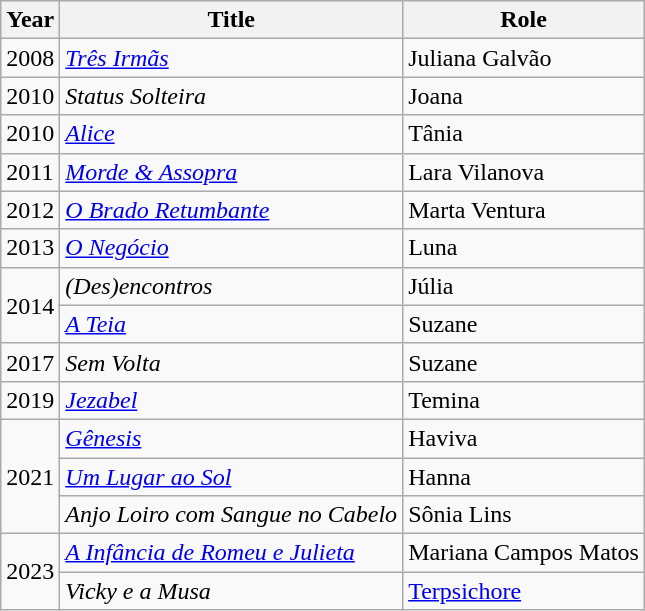<table class="wikitable">
<tr>
<th>Year</th>
<th>Title</th>
<th>Role</th>
</tr>
<tr>
<td>2008</td>
<td><em><a href='#'>Três Irmãs</a></em></td>
<td>Juliana Galvão</td>
</tr>
<tr>
<td>2010</td>
<td><em>Status Solteira</em></td>
<td>Joana</td>
</tr>
<tr>
<td>2010</td>
<td><em><a href='#'>Alice</a></em></td>
<td>Tânia</td>
</tr>
<tr>
<td>2011</td>
<td><em><a href='#'>Morde & Assopra</a></em></td>
<td>Lara Vilanova</td>
</tr>
<tr>
<td>2012</td>
<td><em><a href='#'>O Brado Retumbante</a> </em></td>
<td>Marta Ventura</td>
</tr>
<tr>
<td>2013</td>
<td><em><a href='#'>O Negócio</a></em></td>
<td>Luna</td>
</tr>
<tr>
<td rowspan="2">2014</td>
<td><em>(Des)encontros</em></td>
<td>Júlia</td>
</tr>
<tr>
<td><em><a href='#'>A Teia</a></em></td>
<td>Suzane</td>
</tr>
<tr>
<td>2017</td>
<td><em>Sem Volta</em></td>
<td>Suzane</td>
</tr>
<tr>
<td>2019</td>
<td><em><a href='#'>Jezabel</a></em></td>
<td>Temina</td>
</tr>
<tr>
<td rowspan="3">2021</td>
<td><em><a href='#'>Gênesis</a></em></td>
<td>Haviva</td>
</tr>
<tr>
<td><em><a href='#'>Um Lugar ao Sol</a></em></td>
<td>Hanna</td>
</tr>
<tr>
<td><em>Anjo Loiro com Sangue no Cabelo</em></td>
<td>Sônia Lins</td>
</tr>
<tr>
<td rowspan="2">2023</td>
<td><em><a href='#'>A Infância de Romeu e Julieta</a></em></td>
<td>Mariana Campos Matos</td>
</tr>
<tr>
<td><em>Vicky e a Musa</em></td>
<td><a href='#'>Terpsichore</a></td>
</tr>
</table>
